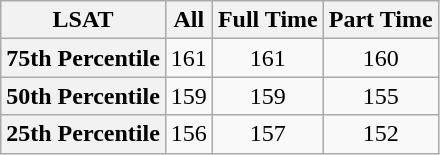<table class="wikitable" style="text-align: center">
<tr>
<th>LSAT</th>
<th>All</th>
<th>Full Time</th>
<th>Part Time</th>
</tr>
<tr>
<th>75th Percentile</th>
<td>161</td>
<td>161</td>
<td>160</td>
</tr>
<tr>
<th>50th Percentile</th>
<td>159</td>
<td>159</td>
<td>155</td>
</tr>
<tr>
<th>25th Percentile</th>
<td>156</td>
<td>157</td>
<td>152</td>
</tr>
</table>
